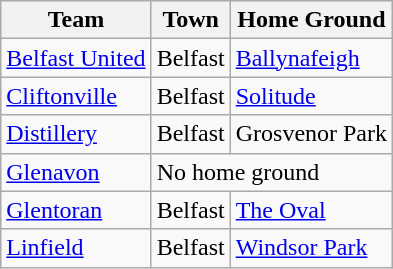<table class="wikitable sortable">
<tr>
<th>Team</th>
<th>Town</th>
<th>Home Ground</th>
</tr>
<tr>
<td><a href='#'>Belfast United</a></td>
<td>Belfast</td>
<td><a href='#'>Ballynafeigh</a></td>
</tr>
<tr>
<td><a href='#'>Cliftonville</a></td>
<td>Belfast</td>
<td><a href='#'>Solitude</a></td>
</tr>
<tr>
<td><a href='#'>Distillery</a></td>
<td>Belfast</td>
<td>Grosvenor Park</td>
</tr>
<tr>
<td><a href='#'>Glenavon</a></td>
<td colspan=2>No home ground</td>
</tr>
<tr>
<td><a href='#'>Glentoran</a></td>
<td>Belfast</td>
<td><a href='#'>The Oval</a></td>
</tr>
<tr>
<td><a href='#'>Linfield</a></td>
<td>Belfast</td>
<td><a href='#'>Windsor Park</a></td>
</tr>
</table>
